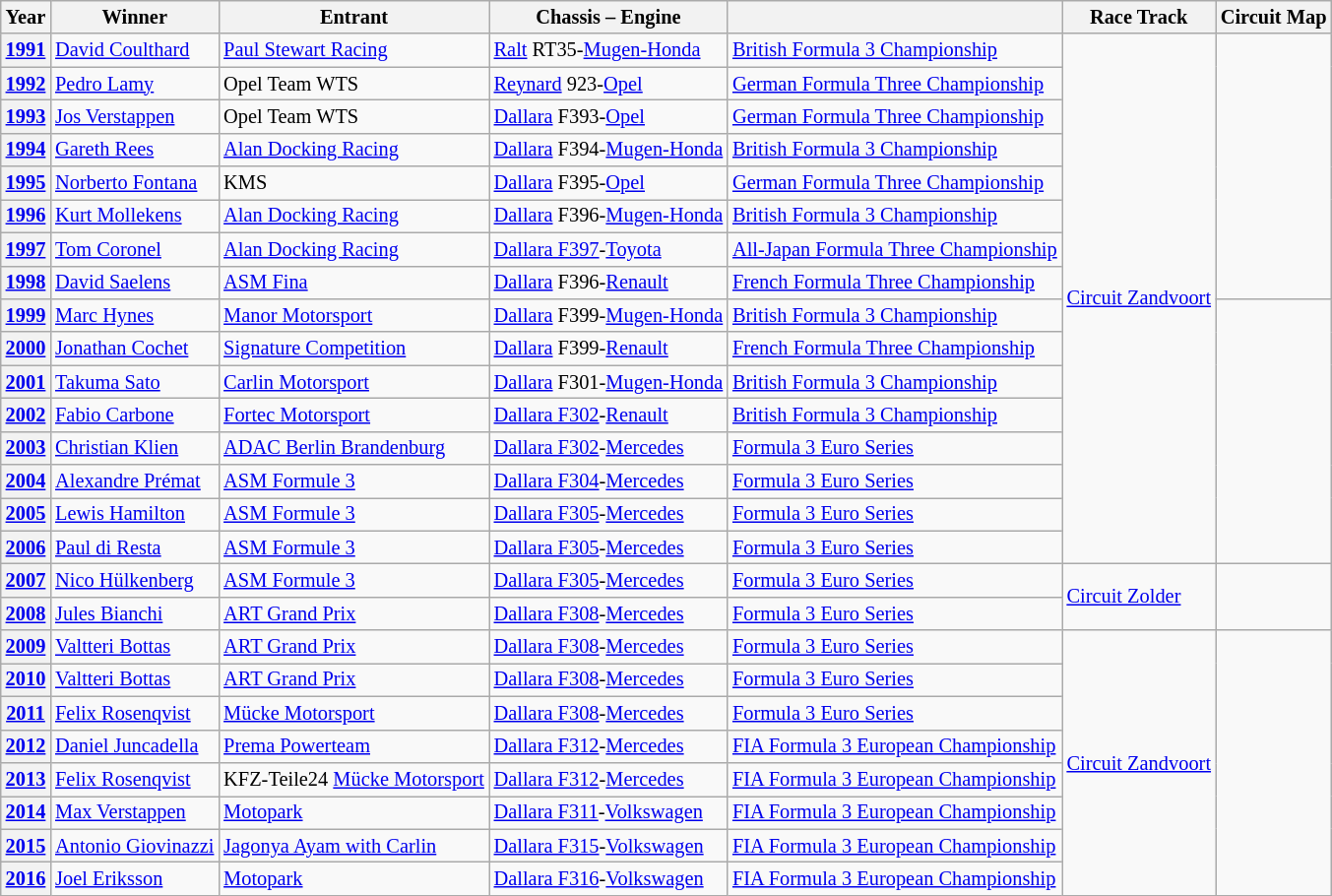<table class="wikitable" border="1" style="font-size: 85%;">
<tr>
<th>Year</th>
<th>Winner</th>
<th>Entrant</th>
<th>Chassis – Engine</th>
<th></th>
<th>Race Track</th>
<th>Circuit Map</th>
</tr>
<tr>
<th><a href='#'>1991</a></th>
<td> <a href='#'>David Coulthard</a></td>
<td> <a href='#'>Paul Stewart Racing</a></td>
<td><a href='#'>Ralt</a> RT35-<a href='#'>Mugen-Honda</a></td>
<td><a href='#'>British Formula 3 Championship</a></td>
<td rowspan=16><a href='#'>Circuit Zandvoort</a></td>
<td rowspan=8></td>
</tr>
<tr>
<th><a href='#'>1992</a></th>
<td> <a href='#'>Pedro Lamy</a></td>
<td> Opel Team WTS</td>
<td><a href='#'>Reynard</a> 923-<a href='#'>Opel</a></td>
<td><a href='#'>German Formula Three Championship</a></td>
</tr>
<tr>
<th><a href='#'>1993</a></th>
<td> <a href='#'>Jos Verstappen</a></td>
<td> Opel Team WTS</td>
<td><a href='#'>Dallara</a> F393-<a href='#'>Opel</a></td>
<td><a href='#'>German Formula Three Championship</a></td>
</tr>
<tr>
<th><a href='#'>1994</a></th>
<td> <a href='#'>Gareth Rees</a></td>
<td> <a href='#'>Alan Docking Racing</a></td>
<td><a href='#'>Dallara</a> F394-<a href='#'>Mugen-Honda</a></td>
<td><a href='#'>British Formula 3 Championship</a></td>
</tr>
<tr>
<th><a href='#'>1995</a></th>
<td> <a href='#'>Norberto Fontana</a></td>
<td> KMS</td>
<td><a href='#'>Dallara</a> F395-<a href='#'>Opel</a></td>
<td><a href='#'>German Formula Three Championship</a></td>
</tr>
<tr>
<th><a href='#'>1996</a></th>
<td> <a href='#'>Kurt Mollekens</a></td>
<td> <a href='#'>Alan Docking Racing</a></td>
<td><a href='#'>Dallara</a> F396-<a href='#'>Mugen-Honda</a></td>
<td><a href='#'>British Formula 3 Championship</a></td>
</tr>
<tr>
<th><a href='#'>1997</a></th>
<td> <a href='#'>Tom Coronel</a></td>
<td> <a href='#'>Alan Docking Racing</a></td>
<td><a href='#'>Dallara F397</a>-<a href='#'>Toyota</a></td>
<td><a href='#'>All-Japan Formula Three Championship</a></td>
</tr>
<tr>
<th><a href='#'>1998</a></th>
<td> <a href='#'>David Saelens</a></td>
<td> <a href='#'>ASM Fina</a></td>
<td><a href='#'>Dallara</a> F396-<a href='#'>Renault</a></td>
<td><a href='#'>French Formula Three Championship</a></td>
</tr>
<tr>
<th><a href='#'>1999</a></th>
<td> <a href='#'>Marc Hynes</a></td>
<td> <a href='#'>Manor Motorsport</a></td>
<td><a href='#'>Dallara</a> F399-<a href='#'>Mugen-Honda</a></td>
<td><a href='#'>British Formula 3 Championship</a></td>
<td rowspan=8></td>
</tr>
<tr>
<th><a href='#'>2000</a></th>
<td> <a href='#'>Jonathan Cochet</a></td>
<td> <a href='#'>Signature Competition</a></td>
<td><a href='#'>Dallara</a> F399-<a href='#'>Renault</a></td>
<td><a href='#'>French Formula Three Championship</a></td>
</tr>
<tr>
<th><a href='#'>2001</a></th>
<td> <a href='#'>Takuma Sato</a></td>
<td> <a href='#'>Carlin Motorsport</a></td>
<td><a href='#'>Dallara</a> F301-<a href='#'>Mugen-Honda</a></td>
<td><a href='#'>British Formula 3 Championship</a></td>
</tr>
<tr>
<th><a href='#'>2002</a></th>
<td> <a href='#'>Fabio Carbone</a></td>
<td> <a href='#'>Fortec Motorsport</a></td>
<td><a href='#'>Dallara F302</a>-<a href='#'>Renault</a></td>
<td><a href='#'>British Formula 3 Championship</a></td>
</tr>
<tr>
<th><a href='#'>2003</a></th>
<td> <a href='#'>Christian Klien</a></td>
<td> <a href='#'>ADAC Berlin Brandenburg</a></td>
<td><a href='#'>Dallara F302</a>-<a href='#'>Mercedes</a></td>
<td><a href='#'>Formula 3 Euro Series</a></td>
</tr>
<tr>
<th><a href='#'>2004</a></th>
<td> <a href='#'>Alexandre Prémat</a></td>
<td> <a href='#'>ASM Formule 3</a></td>
<td><a href='#'>Dallara F304</a>-<a href='#'>Mercedes</a></td>
<td><a href='#'>Formula 3 Euro Series</a></td>
</tr>
<tr>
<th><a href='#'>2005</a></th>
<td> <a href='#'>Lewis Hamilton</a></td>
<td> <a href='#'>ASM Formule 3</a></td>
<td><a href='#'>Dallara F305</a>-<a href='#'>Mercedes</a></td>
<td><a href='#'>Formula 3 Euro Series</a></td>
</tr>
<tr>
<th><a href='#'>2006</a></th>
<td> <a href='#'>Paul di Resta</a></td>
<td> <a href='#'>ASM Formule 3</a></td>
<td><a href='#'>Dallara F305</a>-<a href='#'>Mercedes</a></td>
<td><a href='#'>Formula 3 Euro Series</a></td>
</tr>
<tr>
<th><a href='#'>2007</a></th>
<td> <a href='#'>Nico Hülkenberg</a></td>
<td> <a href='#'>ASM Formule 3</a></td>
<td><a href='#'>Dallara F305</a>-<a href='#'>Mercedes</a></td>
<td><a href='#'>Formula 3 Euro Series</a></td>
<td rowspan=2><a href='#'>Circuit Zolder</a></td>
<td rowspan=2></td>
</tr>
<tr>
<th><a href='#'>2008</a></th>
<td> <a href='#'>Jules Bianchi</a></td>
<td> <a href='#'>ART Grand Prix</a></td>
<td><a href='#'>Dallara F308</a>-<a href='#'>Mercedes</a></td>
<td><a href='#'>Formula 3 Euro Series</a></td>
</tr>
<tr>
<th><a href='#'>2009</a></th>
<td> <a href='#'>Valtteri Bottas</a></td>
<td> <a href='#'>ART Grand Prix</a></td>
<td><a href='#'>Dallara F308</a>-<a href='#'>Mercedes</a></td>
<td><a href='#'>Formula 3 Euro Series</a></td>
<td rowspan=8><a href='#'>Circuit Zandvoort</a></td>
<td rowspan=8></td>
</tr>
<tr>
<th><a href='#'>2010</a></th>
<td> <a href='#'>Valtteri Bottas</a></td>
<td> <a href='#'>ART Grand Prix</a></td>
<td><a href='#'>Dallara F308</a>-<a href='#'>Mercedes</a></td>
<td><a href='#'>Formula 3 Euro Series</a></td>
</tr>
<tr>
<th><a href='#'>2011</a></th>
<td> <a href='#'>Felix Rosenqvist</a></td>
<td> <a href='#'>Mücke Motorsport</a></td>
<td><a href='#'>Dallara F308</a>-<a href='#'>Mercedes</a></td>
<td><a href='#'>Formula 3 Euro Series</a></td>
</tr>
<tr>
<th><a href='#'>2012</a></th>
<td> <a href='#'>Daniel Juncadella</a></td>
<td> <a href='#'>Prema Powerteam</a></td>
<td><a href='#'>Dallara F312</a>-<a href='#'>Mercedes</a></td>
<td><a href='#'>FIA Formula 3 European Championship</a></td>
</tr>
<tr>
<th><a href='#'>2013</a></th>
<td> <a href='#'>Felix Rosenqvist</a></td>
<td> KFZ‐Teile24 <a href='#'>Mücke Motorsport</a></td>
<td><a href='#'>Dallara F312</a>-<a href='#'>Mercedes</a></td>
<td><a href='#'>FIA Formula 3 European Championship</a></td>
</tr>
<tr>
<th><a href='#'>2014</a></th>
<td> <a href='#'>Max Verstappen</a></td>
<td> <a href='#'>Motopark</a></td>
<td><a href='#'>Dallara F311</a>-<a href='#'>Volkswagen</a></td>
<td><a href='#'>FIA Formula 3 European Championship</a></td>
</tr>
<tr>
<th><a href='#'>2015</a></th>
<td> <a href='#'>Antonio Giovinazzi</a></td>
<td> <a href='#'>Jagonya Ayam with Carlin</a></td>
<td><a href='#'>Dallara F315</a>-<a href='#'>Volkswagen</a></td>
<td><a href='#'>FIA Formula 3 European Championship</a></td>
</tr>
<tr>
<th><a href='#'>2016</a></th>
<td> <a href='#'>Joel Eriksson</a></td>
<td> <a href='#'>Motopark</a></td>
<td><a href='#'>Dallara F316</a>-<a href='#'>Volkswagen</a></td>
<td><a href='#'>FIA Formula 3 European Championship</a></td>
</tr>
</table>
